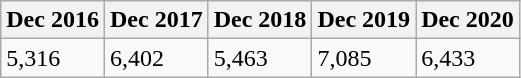<table class="wikitable">
<tr>
<th>Dec 2016</th>
<th>Dec 2017</th>
<th>Dec 2018</th>
<th>Dec 2019</th>
<th>Dec 2020</th>
</tr>
<tr>
<td>5,316</td>
<td>6,402</td>
<td>5,463</td>
<td>7,085</td>
<td>6,433</td>
</tr>
</table>
